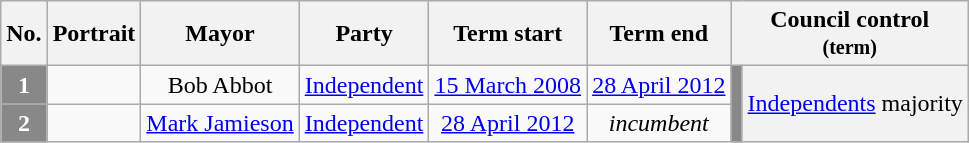<table class="wikitable">
<tr>
<th>No.</th>
<th>Portrait</th>
<th>Mayor</th>
<th>Party</th>
<th>Term start</th>
<th>Term end</th>
<th colspan="3">Council control <br> <small> (term) </small></th>
</tr>
<tr>
<th style="background:#888888; color:white">1</th>
<td align="center"></td>
<td align="center">Bob Abbot</td>
<td align="center"><a href='#'>Independent</a></td>
<td align="center"><a href='#'>15 March 2008</a></td>
<td align="center"><a href='#'>28 April 2012</a></td>
<td rowspan="2" style="background-color:#888888; border-bottom:solid 0 gray"></td>
<th rowspan="2" style="font-weight:normal"><a href='#'>Independents</a> majority <br> <small></small></th>
</tr>
<tr>
<th style="background:#888888; color:white">2</th>
<td align="center"></td>
<td align="center"><a href='#'>Mark Jamieson</a></td>
<td align="center"><a href='#'>Independent</a></td>
<td align="center"><a href='#'>28 April 2012</a></td>
<td align="center"><em>incumbent</em></td>
</tr>
</table>
